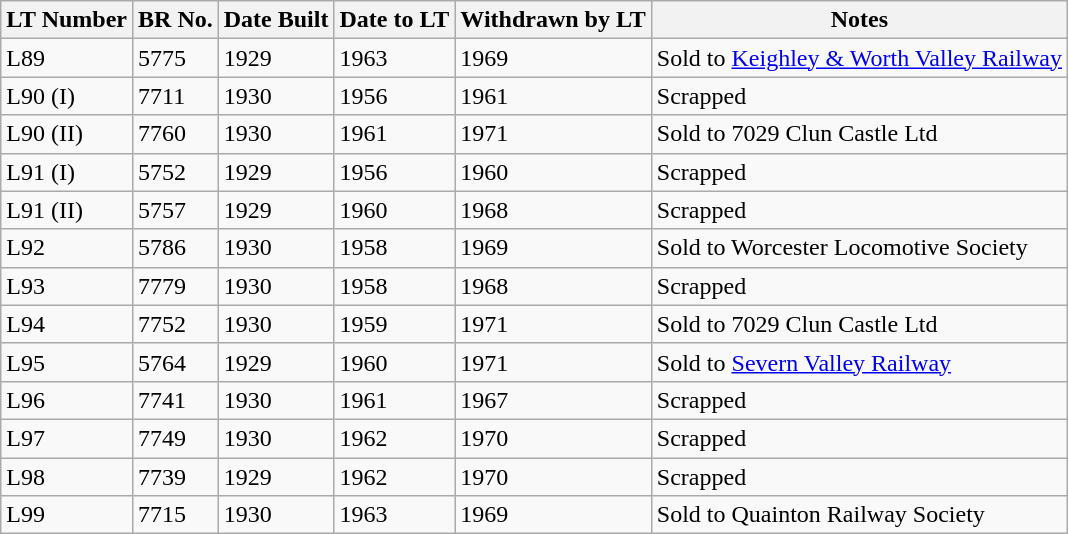<table class = "wikitable sortable" summary = "A six column table with thirteen rows in ascending order of London Transport number, BR number, date built, date to London Transport, withdrawal date, and notes">
<tr>
<th>LT Number</th>
<th>BR No.</th>
<th>Date Built</th>
<th>Date to LT</th>
<th>Withdrawn by LT</th>
<th>Notes</th>
</tr>
<tr>
<td>L89</td>
<td>5775</td>
<td>1929</td>
<td>1963</td>
<td>1969</td>
<td>Sold to <a href='#'>Keighley & Worth Valley Railway</a></td>
</tr>
<tr>
<td>L90 (I)</td>
<td>7711</td>
<td>1930</td>
<td>1956</td>
<td>1961</td>
<td>Scrapped</td>
</tr>
<tr>
<td>L90 (II)</td>
<td>7760</td>
<td>1930</td>
<td>1961</td>
<td>1971</td>
<td>Sold to 7029 Clun Castle Ltd</td>
</tr>
<tr>
<td>L91 (I)</td>
<td>5752</td>
<td>1929</td>
<td>1956</td>
<td>1960</td>
<td>Scrapped</td>
</tr>
<tr>
<td>L91 (II)</td>
<td>5757</td>
<td>1929</td>
<td>1960</td>
<td>1968</td>
<td>Scrapped</td>
</tr>
<tr>
<td>L92</td>
<td>5786</td>
<td>1930</td>
<td>1958</td>
<td>1969</td>
<td>Sold to Worcester Locomotive Society</td>
</tr>
<tr>
<td>L93</td>
<td>7779</td>
<td>1930</td>
<td>1958</td>
<td>1968</td>
<td>Scrapped</td>
</tr>
<tr>
<td>L94</td>
<td>7752</td>
<td>1930</td>
<td>1959</td>
<td>1971</td>
<td>Sold to 7029 Clun Castle Ltd</td>
</tr>
<tr>
<td>L95</td>
<td>5764</td>
<td>1929</td>
<td>1960</td>
<td>1971</td>
<td>Sold to <a href='#'>Severn Valley Railway</a></td>
</tr>
<tr>
<td>L96</td>
<td>7741</td>
<td>1930</td>
<td>1961</td>
<td>1967</td>
<td>Scrapped</td>
</tr>
<tr>
<td>L97</td>
<td>7749</td>
<td>1930</td>
<td>1962</td>
<td>1970</td>
<td>Scrapped</td>
</tr>
<tr>
<td>L98</td>
<td>7739</td>
<td>1929</td>
<td>1962</td>
<td>1970</td>
<td>Scrapped</td>
</tr>
<tr>
<td>L99</td>
<td>7715</td>
<td>1930</td>
<td>1963</td>
<td>1969</td>
<td>Sold to Quainton Railway Society</td>
</tr>
</table>
